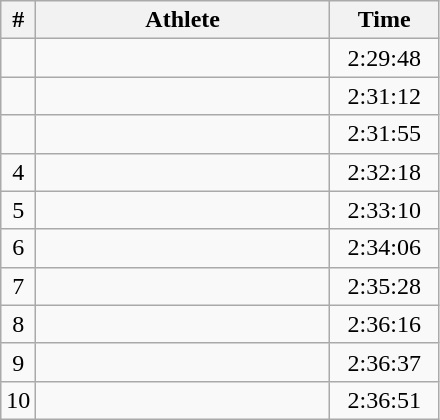<table class="wikitable" style="text-align:center;">
<tr>
<th width=8%>#</th>
<th width=67%>Athlete</th>
<th width=25%>Time</th>
</tr>
<tr>
<td></td>
<td align=left></td>
<td>2:29:48</td>
</tr>
<tr>
<td></td>
<td align=left></td>
<td>2:31:12</td>
</tr>
<tr>
<td></td>
<td align=left></td>
<td>2:31:55</td>
</tr>
<tr>
<td>4</td>
<td align=left></td>
<td>2:32:18</td>
</tr>
<tr>
<td>5</td>
<td align=left></td>
<td>2:33:10</td>
</tr>
<tr>
<td>6</td>
<td align=left></td>
<td>2:34:06</td>
</tr>
<tr>
<td>7</td>
<td align=left></td>
<td>2:35:28</td>
</tr>
<tr>
<td>8</td>
<td align=left></td>
<td>2:36:16</td>
</tr>
<tr>
<td>9</td>
<td align=left></td>
<td>2:36:37</td>
</tr>
<tr>
<td>10</td>
<td align=left></td>
<td>2:36:51</td>
</tr>
</table>
